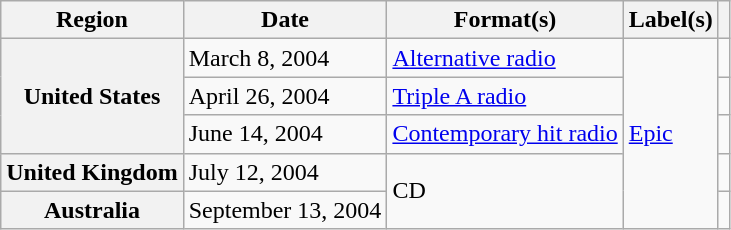<table class="wikitable plainrowheaders">
<tr>
<th scope="col">Region</th>
<th scope="col">Date</th>
<th scope="col">Format(s)</th>
<th scope="col">Label(s)</th>
<th scope="col"></th>
</tr>
<tr>
<th scope="row" rowspan="3">United States</th>
<td>March 8, 2004</td>
<td><a href='#'>Alternative radio</a></td>
<td rowspan="5"><a href='#'>Epic</a></td>
<td></td>
</tr>
<tr>
<td>April 26, 2004</td>
<td><a href='#'>Triple A radio</a></td>
<td></td>
</tr>
<tr>
<td>June 14, 2004</td>
<td><a href='#'>Contemporary hit radio</a></td>
<td></td>
</tr>
<tr>
<th scope="row">United Kingdom</th>
<td>July 12, 2004</td>
<td rowspan="2">CD</td>
<td></td>
</tr>
<tr>
<th scope="row">Australia</th>
<td>September 13, 2004</td>
<td></td>
</tr>
</table>
